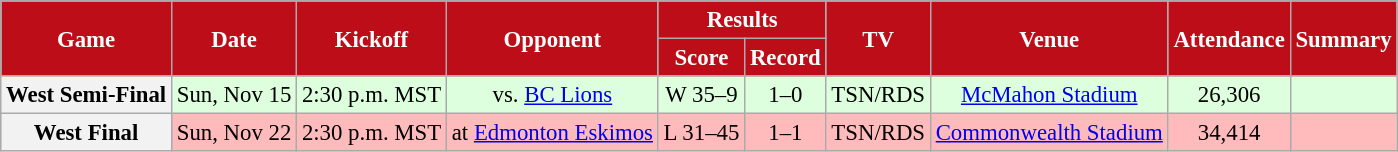<table class="wikitable" style="font-size: 95%;">
<tr>
<th style="background:#BD0D18;color:#FFFFFF;" rowspan=2>Game</th>
<th style="background:#BD0D18;color:#FFFFFF;" rowspan=2>Date</th>
<th style="background:#BD0D18;color:#FFFFFF;" rowspan=2>Kickoff</th>
<th style="background:#BD0D18;color:#FFFFFF;" rowspan=2>Opponent</th>
<th style="background:#BD0D18;color:#FFFFFF;" colspan=2>Results</th>
<th style="background:#BD0D18;color:#FFFFFF;" rowspan=2>TV</th>
<th style="background:#BD0D18;color:#FFFFFF;" rowspan=2>Venue</th>
<th style="background:#BD0D18;color:#FFFFFF;" rowspan=2>Attendance</th>
<th style="background:#BD0D18;color:#FFFFFF;" rowspan=2>Summary</th>
</tr>
<tr>
<th style="background:#BD0D18;color:#FFFFFF;">Score</th>
<th style="background:#BD0D18;color:#FFFFFF;">Record</th>
</tr>
<tr align="center" bgcolor="#ddffdd">
<th align="center"><strong>West Semi-Final</strong></th>
<td align="center">Sun, Nov 15</td>
<td align="center">2:30 p.m. MST</td>
<td align="center">vs. <a href='#'>BC Lions</a></td>
<td align="center">W 35–9</td>
<td align="center">1–0</td>
<td align="center">TSN/RDS</td>
<td align="center"><a href='#'>McMahon Stadium</a></td>
<td align="center">26,306</td>
<td align="center"></td>
</tr>
<tr align="center" bgcolor="#ffbbbb">
<th align="center"><strong>West Final</strong></th>
<td align="center">Sun, Nov 22</td>
<td align="center">2:30 p.m. MST</td>
<td align="center">at <a href='#'>Edmonton Eskimos</a></td>
<td align="center">L 31–45</td>
<td align="center">1–1</td>
<td align="center">TSN/RDS</td>
<td align="center"><a href='#'>Commonwealth Stadium</a></td>
<td align="center">34,414</td>
<td align="center"></td>
</tr>
</table>
